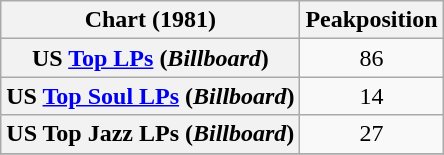<table class="wikitable sortable plainrowheaders" style="text-align:center;">
<tr>
<th>Chart (1981)</th>
<th>Peakposition</th>
</tr>
<tr>
<th scope="row">US <a href='#'>Top LPs</a> (<em>Billboard</em>)</th>
<td>86</td>
</tr>
<tr>
<th scope="row">US <a href='#'>Top Soul LPs</a> (<em>Billboard</em>)</th>
<td>14</td>
</tr>
<tr>
<th scope="row">US Top Jazz LPs (<em>Billboard</em>)</th>
<td>27</td>
</tr>
<tr>
</tr>
</table>
